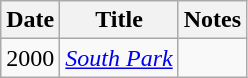<table class="wikitable sortable">
<tr>
<th>Date</th>
<th>Title</th>
<th>Notes</th>
</tr>
<tr>
<td>2000</td>
<td><em><a href='#'>South Park</a></em></td>
<td></td>
</tr>
</table>
